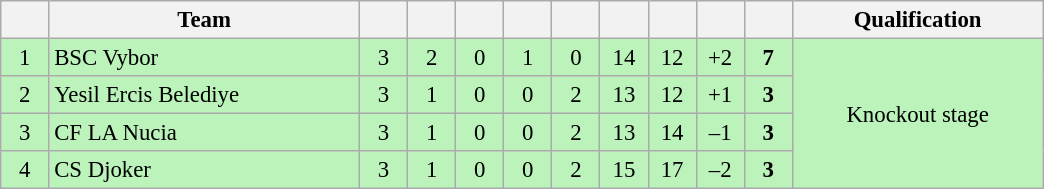<table class="wikitable" style="font-size: 95%">
<tr>
<th width="25"></th>
<th width="200">Team</th>
<th width="25"></th>
<th width="25"></th>
<th width="25"></th>
<th width="25"></th>
<th width="25"></th>
<th width="25"></th>
<th width="25"></th>
<th width="25"></th>
<th width="25"></th>
<th width="160">Qualification</th>
</tr>
<tr align=center bgcolor=#bbf3bb>
<td>1</td>
<td align=left> BSC Vybor</td>
<td>3</td>
<td>2</td>
<td>0</td>
<td>1</td>
<td>0</td>
<td>14</td>
<td>12</td>
<td>+2</td>
<td><strong>7</strong></td>
<td rowspan=4>Knockout stage</td>
</tr>
<tr align=center bgcolor=#bbf3bb>
<td>2</td>
<td align=left> Yesil Ercis Belediye</td>
<td>3</td>
<td>1</td>
<td>0</td>
<td>0</td>
<td>2</td>
<td>13</td>
<td>12</td>
<td>+1</td>
<td><strong>3</strong></td>
</tr>
<tr align=center bgcolor=#bbf3bb>
<td>3</td>
<td align=left> CF LA Nucia</td>
<td>3</td>
<td>1</td>
<td>0</td>
<td>0</td>
<td>2</td>
<td>13</td>
<td>14</td>
<td>–1</td>
<td><strong>3</strong></td>
</tr>
<tr align=center bgcolor=#bbf3bb>
<td>4</td>
<td align=left> CS Djoker</td>
<td>3</td>
<td>1</td>
<td>0</td>
<td>0</td>
<td>2</td>
<td>15</td>
<td>17</td>
<td>–2</td>
<td><strong>3</strong></td>
</tr>
</table>
